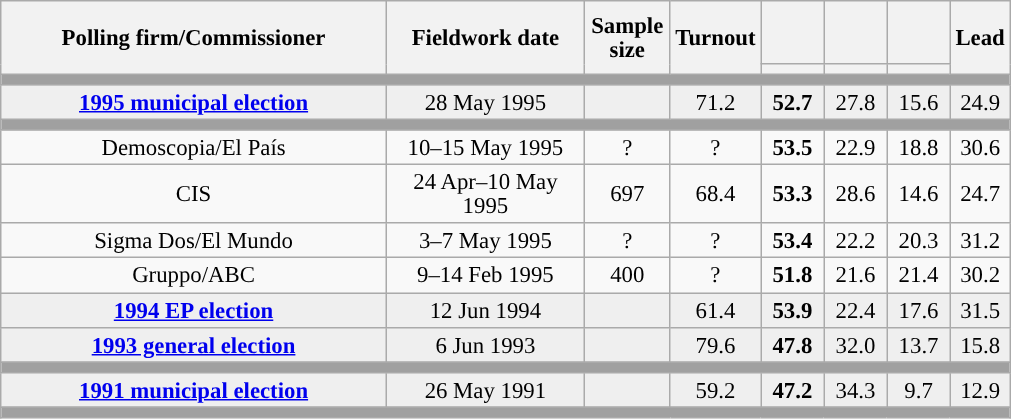<table class="wikitable collapsible collapsed" style="text-align:center; font-size:95%; line-height:16px;">
<tr style="height:42px;">
<th style="width:250px;" rowspan="2">Polling firm/Commissioner</th>
<th style="width:125px;" rowspan="2">Fieldwork date</th>
<th style="width:50px;" rowspan="2">Sample size</th>
<th style="width:45px;" rowspan="2">Turnout</th>
<th style="width:35px;"></th>
<th style="width:35px;"></th>
<th style="width:35px;"></th>
<th style="width:30px;" rowspan="2">Lead</th>
</tr>
<tr>
<th style="color:inherit;background:"></th>
<th style="color:inherit;background:"></th>
<th style="color:inherit;background:"></th>
</tr>
<tr>
<td colspan="8" style="background:#A0A0A0"></td>
</tr>
<tr style="background:#EFEFEF;">
<td><strong><a href='#'>1995 municipal election</a></strong></td>
<td>28 May 1995</td>
<td></td>
<td>71.2</td>
<td><strong>52.7</strong><br></td>
<td>27.8<br></td>
<td>15.6<br></td>
<td style="background:">24.9</td>
</tr>
<tr>
<td colspan="8" style="background:#A0A0A0"></td>
</tr>
<tr>
<td>Demoscopia/El País</td>
<td>10–15 May 1995</td>
<td>?</td>
<td>?</td>
<td><strong>53.5</strong><br></td>
<td>22.9<br></td>
<td>18.8<br></td>
<td style="background:">30.6</td>
</tr>
<tr>
<td>CIS</td>
<td>24 Apr–10 May 1995</td>
<td>697</td>
<td>68.4</td>
<td><strong>53.3</strong></td>
<td>28.6</td>
<td>14.6</td>
<td style="background:">24.7</td>
</tr>
<tr>
<td>Sigma Dos/El Mundo</td>
<td>3–7 May 1995</td>
<td>?</td>
<td>?</td>
<td><strong>53.4</strong><br></td>
<td>22.2<br></td>
<td>20.3<br></td>
<td style="background:">31.2</td>
</tr>
<tr>
<td>Gruppo/ABC</td>
<td>9–14 Feb 1995</td>
<td>400</td>
<td>?</td>
<td><strong>51.8</strong><br></td>
<td>21.6<br></td>
<td>21.4<br></td>
<td style="background:">30.2</td>
</tr>
<tr style="background:#EFEFEF;">
<td><strong><a href='#'>1994 EP election</a></strong></td>
<td>12 Jun 1994</td>
<td></td>
<td>61.4</td>
<td><strong>53.9</strong><br></td>
<td>22.4<br></td>
<td>17.6<br></td>
<td style="background:">31.5</td>
</tr>
<tr style="background:#EFEFEF;">
<td><strong><a href='#'>1993 general election</a></strong></td>
<td>6 Jun 1993</td>
<td></td>
<td>79.6</td>
<td><strong>47.8</strong><br></td>
<td>32.0<br></td>
<td>13.7<br></td>
<td style="background:">15.8</td>
</tr>
<tr>
<td colspan="8" style="background:#A0A0A0"></td>
</tr>
<tr style="background:#EFEFEF;">
<td><strong><a href='#'>1991 municipal election</a></strong></td>
<td>26 May 1991</td>
<td></td>
<td>59.2</td>
<td><strong>47.2</strong><br></td>
<td>34.3<br></td>
<td>9.7<br></td>
<td style="background:">12.9</td>
</tr>
<tr>
<td colspan="8" style="background:#A0A0A0"></td>
</tr>
</table>
